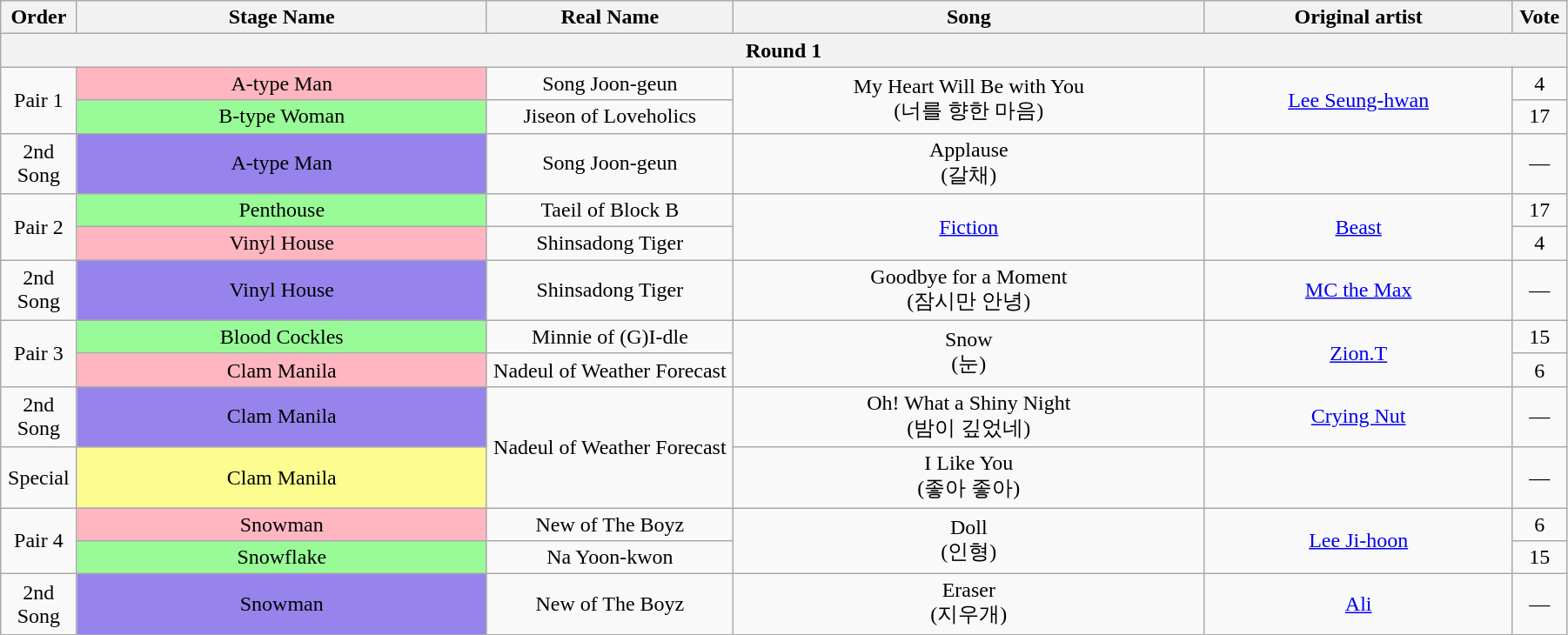<table class="wikitable" style="text-align:center; width:95%;">
<tr>
<th style="width:1%;">Order</th>
<th style="width:20%;">Stage Name</th>
<th style="width:12%;">Real Name</th>
<th style="width:23%;">Song</th>
<th style="width:15%;">Original artist</th>
<th style="width:1%;">Vote</th>
</tr>
<tr>
<th colspan=6>Round 1</th>
</tr>
<tr>
<td rowspan=2>Pair 1</td>
<td bgcolor="lightpink">A-type Man</td>
<td>Song Joon-geun</td>
<td rowspan=2>My Heart Will Be with You<br>(너를 향한 마음)</td>
<td rowspan=2><a href='#'>Lee Seung-hwan</a></td>
<td>4</td>
</tr>
<tr>
<td bgcolor="palegreen">B-type Woman</td>
<td>Jiseon of Loveholics</td>
<td>17</td>
</tr>
<tr>
<td>2nd Song</td>
<td bgcolor="#9683EC">A-type Man</td>
<td>Song Joon-geun</td>
<td>Applause<br>(갈채)</td>
<td></td>
<td>—</td>
</tr>
<tr>
<td rowspan=2>Pair 2</td>
<td bgcolor="palegreen">Penthouse</td>
<td>Taeil of Block B</td>
<td rowspan=2><a href='#'>Fiction</a></td>
<td rowspan=2><a href='#'>Beast</a></td>
<td>17</td>
</tr>
<tr>
<td bgcolor="lightpink">Vinyl House</td>
<td>Shinsadong Tiger</td>
<td>4</td>
</tr>
<tr>
<td>2nd Song</td>
<td bgcolor="#9683EC">Vinyl House</td>
<td>Shinsadong Tiger</td>
<td>Goodbye for a Moment<br>(잠시만 안녕)</td>
<td><a href='#'>MC the Max</a></td>
<td>—</td>
</tr>
<tr>
<td rowspan=2>Pair 3</td>
<td bgcolor="palegreen">Blood Cockles</td>
<td>Minnie of (G)I-dle</td>
<td rowspan=2>Snow<br>(눈)</td>
<td rowspan=2><a href='#'>Zion.T</a></td>
<td>15</td>
</tr>
<tr>
<td bgcolor="lightpink">Clam Manila</td>
<td>Nadeul of Weather Forecast</td>
<td>6</td>
</tr>
<tr>
<td>2nd Song</td>
<td bgcolor="#9683EC">Clam Manila</td>
<td rowspan=2>Nadeul of Weather Forecast</td>
<td>Oh! What a Shiny Night<br>(밤이 깊었네)</td>
<td><a href='#'>Crying Nut</a></td>
<td>—</td>
</tr>
<tr>
<td>Special</td>
<td bgcolor="#FDFC8F">Clam Manila</td>
<td>I Like You<br>(좋아 좋아)</td>
<td></td>
<td>—</td>
</tr>
<tr>
<td rowspan=2>Pair 4</td>
<td bgcolor="lightpink">Snowman</td>
<td>New of The Boyz</td>
<td rowspan=2>Doll<br>(인형)</td>
<td rowspan=2><a href='#'>Lee Ji-hoon</a></td>
<td>6</td>
</tr>
<tr>
<td bgcolor="palegreen">Snowflake</td>
<td>Na Yoon-kwon</td>
<td>15</td>
</tr>
<tr>
<td>2nd Song</td>
<td bgcolor="#9683EC">Snowman</td>
<td>New of The Boyz</td>
<td>Eraser<br>(지우개)</td>
<td><a href='#'>Ali</a></td>
<td>—</td>
</tr>
</table>
